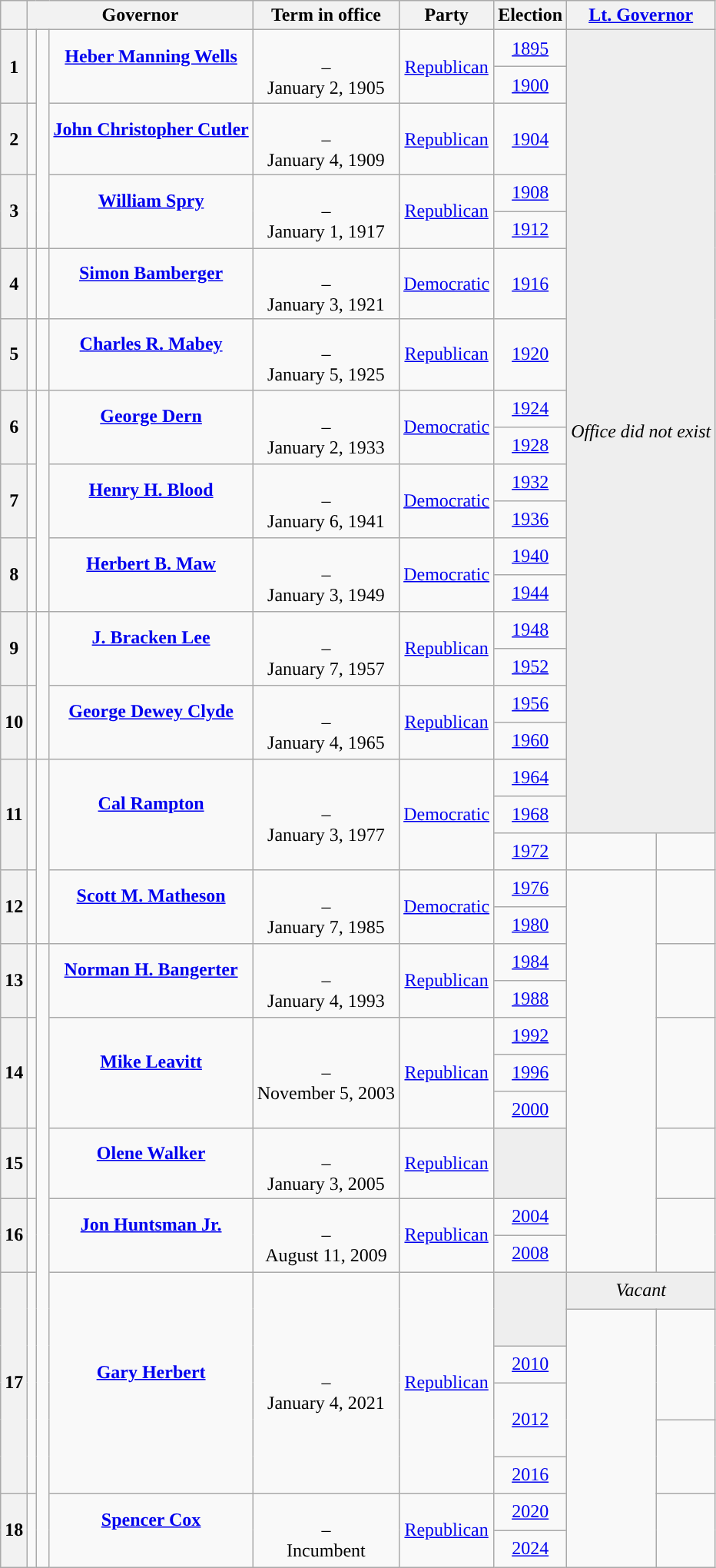<table class="wikitable sortable mw-collapsible sticky-header-multi" style="text-align:center;">
<tr>
<th scope="col" data-sort-type="number"></th>
<th scope="colgroup" colspan="3">Governor</th>
<th scope="col">Term in office</th>
<th scope="col">Party</th>
<th scope="col">Election</th>
<th scope="colgroup" colspan="2"><a href='#'>Lt. Governor</a></th>
</tr>
<tr style="height:2em;">
<th rowspan="2" scope="rowgroup">1</th>
<td rowspan="2" data-sort-value="Wells, Heber"></td>
<td rowspan="5" style="background: "> </td>
<td rowspan="2"><strong><a href='#'>Heber Manning Wells</a></strong><br><br></td>
<td rowspan="2"><br>–<br>January 2, 1905<br></td>
<td rowspan="2"><a href='#'>Republican</a></td>
<td><a href='#'>1895</a></td>
<td colspan="2" rowspan="19" style="background:#EEEEEE;"><em>Office did not exist</em></td>
</tr>
<tr style="height:2em;">
<td><a href='#'>1900</a></td>
</tr>
<tr style="height:2em;">
<th scope="row">2</th>
<td data-sort-value="Cutler, John"></td>
<td><strong><a href='#'>John Christopher Cutler</a></strong><br><br></td>
<td><br>–<br>January 4, 1909<br></td>
<td><a href='#'>Republican</a></td>
<td><a href='#'>1904</a></td>
</tr>
<tr style="height:2em;">
<th rowspan="2" scope="rowgroup">3</th>
<td rowspan="2" data-sort-value="Spryt, William"></td>
<td rowspan="2"><strong><a href='#'>William Spry</a></strong><br><br></td>
<td rowspan="2"><br>–<br>January 1, 1917<br></td>
<td rowspan="2"><a href='#'>Republican</a></td>
<td><a href='#'>1908</a></td>
</tr>
<tr style="height:2em;">
<td><a href='#'>1912</a></td>
</tr>
<tr style="height:2em;">
<th scope="row">4</th>
<td data-sort-value="Bamberger, Simon"></td>
<td style="color:inherit;background: "></td>
<td><strong><a href='#'>Simon Bamberger</a></strong><br><br></td>
<td><br>–<br>January 3, 1921<br></td>
<td><a href='#'>Democratic</a></td>
<td><a href='#'>1916</a></td>
</tr>
<tr style="height:2em;">
<th scope="row">5</th>
<td data-sort-value="Mabey, Charles"></td>
<td style="color:inherit;background: "></td>
<td><strong><a href='#'>Charles R. Mabey</a></strong><br><br></td>
<td><br>–<br>January 5, 1925<br></td>
<td><a href='#'>Republican</a></td>
<td><a href='#'>1920</a></td>
</tr>
<tr style="height:2em;">
<th rowspan="2" scope="rowgroup">6</th>
<td rowspan="2" data-sort-value="Dern, George"></td>
<td rowspan="6" style="color:inherit;background: "></td>
<td rowspan="2"><strong><a href='#'>George Dern</a></strong><br><br></td>
<td rowspan="2"><br>–<br>January 2, 1933<br></td>
<td rowspan="2"><a href='#'>Democratic</a></td>
<td><a href='#'>1924</a></td>
</tr>
<tr style="height:2em;">
<td><a href='#'>1928</a></td>
</tr>
<tr style="height:2em;">
<th rowspan="2" scope="rowgroup">7</th>
<td rowspan="2" data-sort-value="Blood, Henry"></td>
<td rowspan="2"><strong><a href='#'>Henry H. Blood</a></strong><br><br></td>
<td rowspan="2"><br>–<br>January 6, 1941<br></td>
<td rowspan="2"><a href='#'>Democratic</a></td>
<td><a href='#'>1932</a></td>
</tr>
<tr style="height:2em;">
<td><a href='#'>1936</a></td>
</tr>
<tr style="height:2em;">
<th rowspan="2" scope="rowgroup">8</th>
<td rowspan="2" data-sort-value="Maw, Herbert"></td>
<td rowspan="2"><strong><a href='#'>Herbert B. Maw</a></strong><br><br></td>
<td rowspan="2"><br>–<br>January 3, 1949<br></td>
<td rowspan="2"><a href='#'>Democratic</a></td>
<td><a href='#'>1940</a></td>
</tr>
<tr style="height:2em;">
<td><a href='#'>1944</a></td>
</tr>
<tr style="height:2em;">
<th rowspan="2" scope="rowgroup">9</th>
<td rowspan="2" data-sort-value="Lee, J. Bracken"></td>
<td rowspan="4" style="color:inherit;background: "></td>
<td rowspan="2"><strong><a href='#'>J. Bracken Lee</a></strong><br><br></td>
<td rowspan="2"><br>–<br>January 7, 1957<br></td>
<td rowspan="2"><a href='#'>Republican</a></td>
<td><a href='#'>1948</a></td>
</tr>
<tr style="height:2em;">
<td><a href='#'>1952</a></td>
</tr>
<tr style="height:2em;">
<th rowspan="2" scope="rowgroup">10</th>
<td rowspan="2" data-sort-value="Clyde, George"></td>
<td rowspan="2"><strong><a href='#'>George Dewey Clyde</a></strong><br><br></td>
<td rowspan="2"><br>–<br>January 4, 1965<br></td>
<td rowspan="2"><a href='#'>Republican</a></td>
<td><a href='#'>1956</a></td>
</tr>
<tr style="height:2em;">
<td><a href='#'>1960</a></td>
</tr>
<tr style="height:2em;">
<th rowspan="3" scope="rowgroup">11</th>
<td rowspan="3" data-sort-value="Rampton, Cal"></td>
<td rowspan="5" style="color:inherit;background: "></td>
<td rowspan="3"><strong><a href='#'>Cal Rampton</a></strong><br><br></td>
<td rowspan="3"><br>–<br>January 3, 1977<br></td>
<td rowspan="3"><a href='#'>Democratic</a></td>
<td><a href='#'>1964</a></td>
</tr>
<tr style="height:2em;">
<td><a href='#'>1968</a></td>
</tr>
<tr style="height:2em;">
<td><a href='#'>1972</a></td>
<td style="background: "> </td>
<td></td>
</tr>
<tr style="height:2em;">
<th rowspan="2" scope="rowgroup">12</th>
<td rowspan="2" data-sort-value="Matheson, Scott"></td>
<td rowspan="2"><strong><a href='#'>Scott M. Matheson</a></strong><br><br></td>
<td rowspan="2"><br>–<br>January 7, 1985<br></td>
<td rowspan="2"><a href='#'>Democratic</a></td>
<td><a href='#'>1976</a></td>
<td rowspan="10" style="color:inherit;background: "></td>
<td rowspan="2"></td>
</tr>
<tr style="height:2em;">
<td><a href='#'>1980</a></td>
</tr>
<tr style="height:2em;">
<th rowspan="2" scope="rowgroup">13</th>
<td rowspan="2" data-sort-value="Bangerter, Norman"></td>
<td rowspan="16" style="color:inherit;background: "></td>
<td rowspan="2"><strong><a href='#'>Norman H. Bangerter</a></strong><br><br></td>
<td rowspan="2"><br>–<br>January 4, 1993<br></td>
<td rowspan="2"><a href='#'>Republican</a></td>
<td><a href='#'>1984</a></td>
<td rowspan="2"></td>
</tr>
<tr style="height:2em;">
<td><a href='#'>1988</a></td>
</tr>
<tr style="height:2em;">
<th rowspan="3" scope="rowgroup">14</th>
<td rowspan="3" data-sort-value="Leavitt, Mike"></td>
<td rowspan="3"><strong><a href='#'>Mike Leavitt</a></strong><br><br></td>
<td rowspan="3"><br>–<br>November 5, 2003<br></td>
<td rowspan="3"><a href='#'>Republican</a></td>
<td><a href='#'>1992</a></td>
<td rowspan="3"></td>
</tr>
<tr style="height:2em;">
<td><a href='#'>1996</a></td>
</tr>
<tr style="height:2em;">
<td><a href='#'>2000</a></td>
</tr>
<tr style="height:2em;">
<th scope="row">15</th>
<td data-sort-value="Walker, Olene"></td>
<td><strong><a href='#'>Olene Walker</a></strong><br><br></td>
<td><br>–<br>January 3, 2005<br></td>
<td><a href='#'>Republican</a></td>
<td style="background:#EEEEEE"></td>
<td></td>
</tr>
<tr style="height:2em;">
<th rowspan="2" scope="rowgroup">16</th>
<td rowspan="2" data-sort-value="Huntsman, Jon"></td>
<td rowspan="2"><strong><a href='#'>Jon Huntsman Jr.</a></strong><br><br></td>
<td rowspan="2"><br>–<br>August 11, 2009<br></td>
<td rowspan="2"><a href='#'>Republican</a></td>
<td><a href='#'>2004</a></td>
<td rowspan="2"></td>
</tr>
<tr style="height:2em;">
<td><a href='#'>2008</a></td>
</tr>
<tr style="height:2em;">
<th rowspan="6" scope="rowgroup">17</th>
<td rowspan="6" data-sort-value="Herbert, Gary"></td>
<td rowspan="6"><strong><a href='#'>Gary Herbert</a></strong><br><br></td>
<td rowspan="6"><br>–<br>January 4, 2021<br></td>
<td rowspan="6"><a href='#'>Republican</a></td>
<td rowspan="2" style="background:#EEEEEE;"></td>
<td colspan="2" style="background:#EEEEEE;"><em>Vacant</em></td>
</tr>
<tr style="height:2em;">
<td rowspan="7" style="color:inherit;background: "></td>
<td rowspan="3"><br></td>
</tr>
<tr style="height:2em;">
<td><a href='#'>2010</a><br></td>
</tr>
<tr style="height:2em;">
<td rowspan="2"><a href='#'>2012</a></td>
</tr>
<tr style="height:2em;">
<td rowspan="2"><br></td>
</tr>
<tr style="height:2em;">
<td><a href='#'>2016</a></td>
</tr>
<tr style="height:2em;">
<th rowspan="2" scope="rowgroup">18</th>
<td rowspan="2" data-sort-value="Cox, Spencer"></td>
<td rowspan="2"><strong><a href='#'>Spencer Cox</a></strong><br><br></td>
<td rowspan="2"><br>–<br>Incumbent</td>
<td rowspan="2"><a href='#'>Republican</a></td>
<td><a href='#'>2020</a></td>
<td rowspan="2"></td>
</tr>
<tr style="height:2em;">
<td><a href='#'>2024</a></td>
</tr>
</table>
